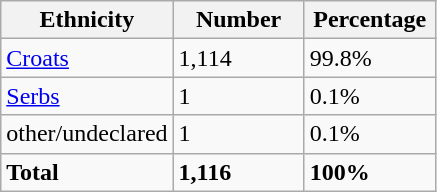<table class="wikitable">
<tr>
<th width="100px">Ethnicity</th>
<th width="80px">Number</th>
<th width="80px">Percentage</th>
</tr>
<tr>
<td><a href='#'>Croats</a></td>
<td>1,114</td>
<td>99.8%</td>
</tr>
<tr>
<td><a href='#'>Serbs</a></td>
<td>1</td>
<td>0.1%</td>
</tr>
<tr>
<td>other/undeclared</td>
<td>1</td>
<td>0.1%</td>
</tr>
<tr>
<td><strong>Total</strong></td>
<td><strong>1,116</strong></td>
<td><strong>100%</strong></td>
</tr>
</table>
